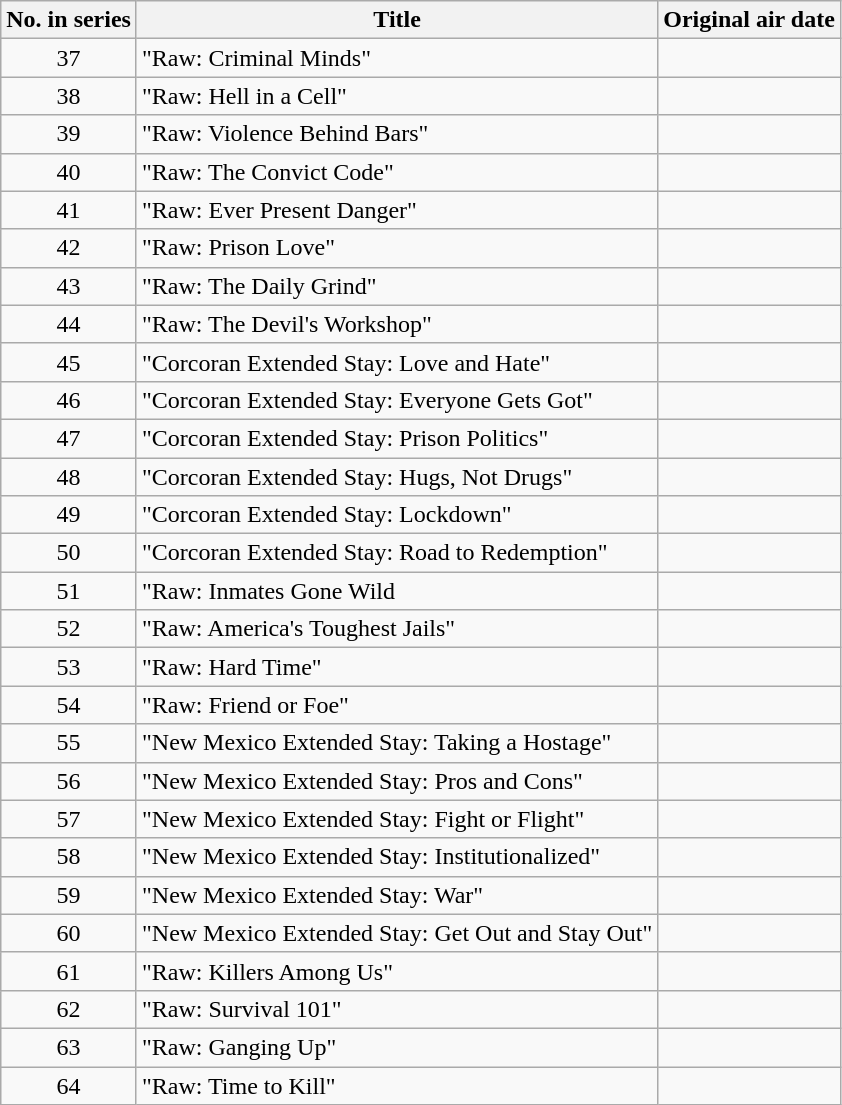<table class="wikitable plainrowheaders" style="text-align:center">
<tr>
<th scope="col">No. in series</th>
<th scope="col">Title</th>
<th scope="col">Original air date</th>
</tr>
<tr>
<td scope="row">37</td>
<td style="text-align:left">"Raw: Criminal Minds"</td>
<td></td>
</tr>
<tr>
<td scope="row">38</td>
<td style="text-align:left">"Raw: Hell in a Cell"</td>
<td></td>
</tr>
<tr>
<td scope="row">39</td>
<td style="text-align:left">"Raw: Violence Behind Bars"</td>
<td></td>
</tr>
<tr>
<td scope="row">40</td>
<td style="text-align:left">"Raw: The Convict Code"</td>
<td></td>
</tr>
<tr>
<td scope="row">41</td>
<td style="text-align:left">"Raw: Ever Present Danger"</td>
<td></td>
</tr>
<tr>
<td scope="row">42</td>
<td style="text-align:left">"Raw: Prison Love"</td>
<td></td>
</tr>
<tr>
<td scope="row">43</td>
<td style="text-align:left">"Raw: The Daily Grind"</td>
<td></td>
</tr>
<tr>
<td scope="row">44</td>
<td style="text-align:left">"Raw: The Devil's Workshop"</td>
<td></td>
</tr>
<tr>
<td scope="row">45</td>
<td style="text-align:left">"Corcoran Extended Stay: Love and Hate"</td>
<td></td>
</tr>
<tr>
<td scope="row">46</td>
<td style="text-align:left">"Corcoran Extended Stay: Everyone Gets Got"</td>
<td></td>
</tr>
<tr>
<td scope="row">47</td>
<td style="text-align:left">"Corcoran Extended Stay: Prison Politics"</td>
<td></td>
</tr>
<tr>
<td scope="row">48</td>
<td style="text-align:left">"Corcoran Extended Stay: Hugs, Not Drugs"</td>
<td></td>
</tr>
<tr>
<td scope="row">49</td>
<td style="text-align:left">"Corcoran Extended Stay: Lockdown"</td>
<td></td>
</tr>
<tr>
<td scope="row">50</td>
<td style="text-align:left">"Corcoran Extended Stay: Road to Redemption"</td>
<td></td>
</tr>
<tr>
<td scope="row">51</td>
<td style="text-align:left">"Raw: Inmates Gone Wild</td>
<td></td>
</tr>
<tr>
<td scope="row">52</td>
<td style="text-align:left">"Raw: America's Toughest Jails"</td>
<td></td>
</tr>
<tr>
<td scope="row">53</td>
<td style="text-align:left">"Raw: Hard Time"</td>
<td></td>
</tr>
<tr>
<td scope="row">54</td>
<td style="text-align:left">"Raw: Friend or Foe"</td>
<td></td>
</tr>
<tr>
<td scope="row">55</td>
<td style="text-align:left">"New Mexico Extended Stay: Taking a Hostage"</td>
<td></td>
</tr>
<tr>
<td scope="row">56</td>
<td style="text-align:left">"New Mexico Extended Stay: Pros and Cons"</td>
<td></td>
</tr>
<tr>
<td scope="row">57</td>
<td style="text-align:left">"New Mexico Extended Stay: Fight or Flight"</td>
<td></td>
</tr>
<tr>
<td scope="row">58</td>
<td style="text-align:left">"New Mexico Extended Stay: Institutionalized"</td>
<td></td>
</tr>
<tr>
<td scope="row">59</td>
<td style="text-align:left">"New Mexico Extended Stay: War"</td>
<td></td>
</tr>
<tr>
<td scope="row">60</td>
<td style="text-align:left">"New Mexico Extended Stay: Get Out and Stay Out"</td>
<td></td>
</tr>
<tr>
<td scope="row">61</td>
<td style="text-align:left">"Raw: Killers Among Us"</td>
<td></td>
</tr>
<tr>
<td scope="row">62</td>
<td style="text-align:left">"Raw: Survival 101"</td>
<td></td>
</tr>
<tr>
<td scope="row">63</td>
<td style="text-align:left">"Raw: Ganging Up"</td>
<td></td>
</tr>
<tr>
<td scope="row">64</td>
<td style="text-align:left">"Raw: Time to Kill"</td>
<td></td>
</tr>
</table>
